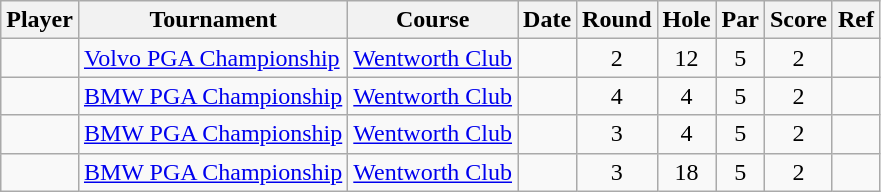<table class="sortable wikitable">
<tr>
<th>Player</th>
<th>Tournament</th>
<th>Course</th>
<th>Date</th>
<th>Round</th>
<th>Hole</th>
<th>Par</th>
<th>Score</th>
<th>Ref</th>
</tr>
<tr>
<td></td>
<td><a href='#'>Volvo PGA Championship</a></td>
<td><a href='#'>Wentworth Club</a></td>
<td></td>
<td align=center>2</td>
<td align=center>12</td>
<td align=center>5</td>
<td align=center>2</td>
<td></td>
</tr>
<tr>
<td></td>
<td><a href='#'>BMW PGA Championship</a></td>
<td><a href='#'>Wentworth Club</a></td>
<td></td>
<td align=center>4</td>
<td align=center>4</td>
<td align=center>5</td>
<td align=center>2</td>
<td></td>
</tr>
<tr>
<td></td>
<td><a href='#'>BMW PGA Championship</a></td>
<td><a href='#'>Wentworth Club</a></td>
<td></td>
<td align=center>3</td>
<td align=center>4</td>
<td align=center>5</td>
<td align=center>2</td>
<td></td>
</tr>
<tr>
<td></td>
<td><a href='#'>BMW PGA Championship</a></td>
<td><a href='#'>Wentworth Club</a></td>
<td></td>
<td align=center>3</td>
<td align=center>18</td>
<td align=center>5</td>
<td align=center>2</td>
<td></td>
</tr>
</table>
